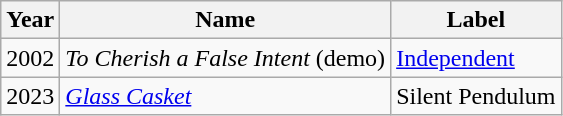<table class="wikitable">
<tr>
<th>Year</th>
<th>Name</th>
<th>Label</th>
</tr>
<tr>
<td>2002</td>
<td><em>To Cherish a False Intent</em> (demo)</td>
<td><a href='#'>Independent</a></td>
</tr>
<tr>
<td>2023</td>
<td><em><a href='#'>Glass Casket</a></em></td>
<td>Silent Pendulum</td>
</tr>
</table>
